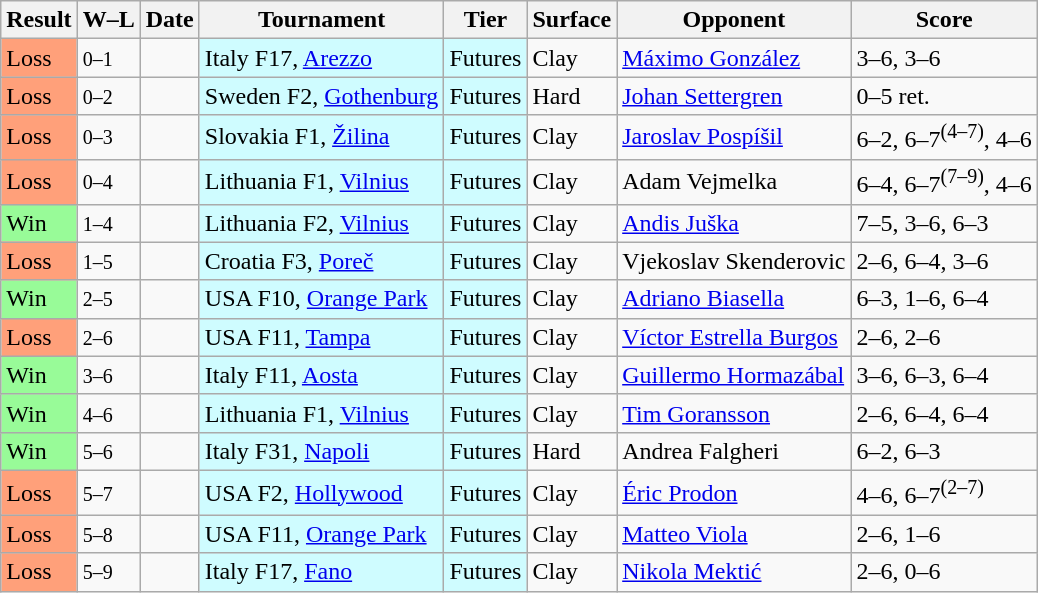<table class="sortable wikitable">
<tr>
<th>Result</th>
<th class="unsortable">W–L</th>
<th>Date</th>
<th>Tournament</th>
<th>Tier</th>
<th>Surface</th>
<th>Opponent</th>
<th class="unsortable">Score</th>
</tr>
<tr>
<td bgcolor=FFA07A>Loss</td>
<td><small>0–1</small></td>
<td></td>
<td style="background:#cffcff;">Italy F17, <a href='#'>Arezzo</a></td>
<td style="background:#cffcff;">Futures</td>
<td>Clay</td>
<td> <a href='#'>Máximo González</a></td>
<td>3–6, 3–6</td>
</tr>
<tr>
<td bgcolor=FFA07A>Loss</td>
<td><small>0–2</small></td>
<td></td>
<td style="background:#cffcff;">Sweden F2, <a href='#'>Gothenburg</a></td>
<td style="background:#cffcff;">Futures</td>
<td>Hard</td>
<td> <a href='#'>Johan Settergren</a></td>
<td>0–5 ret.</td>
</tr>
<tr>
<td bgcolor=FFA07A>Loss</td>
<td><small>0–3</small></td>
<td></td>
<td style="background:#cffcff;">Slovakia F1, <a href='#'>Žilina</a></td>
<td style="background:#cffcff;">Futures</td>
<td>Clay</td>
<td> <a href='#'>Jaroslav Pospíšil</a></td>
<td>6–2, 6–7<sup>(4–7)</sup>, 4–6</td>
</tr>
<tr>
<td bgcolor=FFA07A>Loss</td>
<td><small>0–4</small></td>
<td></td>
<td style="background:#cffcff;">Lithuania F1, <a href='#'>Vilnius</a></td>
<td style="background:#cffcff;">Futures</td>
<td>Clay</td>
<td> Adam Vejmelka</td>
<td>6–4, 6–7<sup>(7–9)</sup>, 4–6</td>
</tr>
<tr>
<td bgcolor=98FB98>Win</td>
<td><small>1–4</small></td>
<td></td>
<td style="background:#cffcff;">Lithuania F2, <a href='#'>Vilnius</a></td>
<td style="background:#cffcff;">Futures</td>
<td>Clay</td>
<td> <a href='#'>Andis Juška</a></td>
<td>7–5, 3–6, 6–3</td>
</tr>
<tr>
<td bgcolor=FFA07A>Loss</td>
<td><small>1–5</small></td>
<td></td>
<td style="background:#cffcff;">Croatia F3, <a href='#'>Poreč</a></td>
<td style="background:#cffcff;">Futures</td>
<td>Clay</td>
<td> Vjekoslav Skenderovic</td>
<td>2–6, 6–4, 3–6</td>
</tr>
<tr>
<td bgcolor=98FB98>Win</td>
<td><small>2–5</small></td>
<td></td>
<td style="background:#cffcff;">USA F10, <a href='#'>Orange Park</a></td>
<td style="background:#cffcff;">Futures</td>
<td>Clay</td>
<td> <a href='#'>Adriano Biasella</a></td>
<td>6–3, 1–6, 6–4</td>
</tr>
<tr>
<td bgcolor=FFA07A>Loss</td>
<td><small>2–6</small></td>
<td></td>
<td style="background:#cffcff;">USA F11, <a href='#'>Tampa</a></td>
<td style="background:#cffcff;">Futures</td>
<td>Clay</td>
<td> <a href='#'>Víctor Estrella Burgos</a></td>
<td>2–6, 2–6</td>
</tr>
<tr>
<td bgcolor=98FB98>Win</td>
<td><small>3–6</small></td>
<td></td>
<td style="background:#cffcff;">Italy F11, <a href='#'>Aosta</a></td>
<td style="background:#cffcff;">Futures</td>
<td>Clay</td>
<td> <a href='#'>Guillermo Hormazábal</a></td>
<td>3–6, 6–3, 6–4</td>
</tr>
<tr>
<td bgcolor=98FB98>Win</td>
<td><small>4–6</small></td>
<td></td>
<td style="background:#cffcff;">Lithuania F1, <a href='#'>Vilnius</a></td>
<td style="background:#cffcff;">Futures</td>
<td>Clay</td>
<td> <a href='#'>Tim Goransson</a></td>
<td>2–6, 6–4, 6–4</td>
</tr>
<tr>
<td bgcolor=98FB98>Win</td>
<td><small>5–6</small></td>
<td></td>
<td style="background:#cffcff;">Italy F31, <a href='#'>Napoli</a></td>
<td style="background:#cffcff;">Futures</td>
<td>Hard</td>
<td> Andrea Falgheri</td>
<td>6–2, 6–3</td>
</tr>
<tr>
<td bgcolor=FFA07A>Loss</td>
<td><small>5–7</small></td>
<td></td>
<td style="background:#cffcff;">USA F2, <a href='#'>Hollywood</a></td>
<td style="background:#cffcff;">Futures</td>
<td>Clay</td>
<td> <a href='#'>Éric Prodon</a></td>
<td>4–6, 6–7<sup>(2–7)</sup></td>
</tr>
<tr>
<td bgcolor=FFA07A>Loss</td>
<td><small>5–8</small></td>
<td></td>
<td style="background:#cffcff;">USA F11, <a href='#'>Orange Park</a></td>
<td style="background:#cffcff;">Futures</td>
<td>Clay</td>
<td> <a href='#'>Matteo Viola</a></td>
<td>2–6, 1–6</td>
</tr>
<tr>
<td bgcolor=FFA07A>Loss</td>
<td><small>5–9</small></td>
<td></td>
<td style="background:#cffcff;">Italy F17, <a href='#'>Fano</a></td>
<td style="background:#cffcff;">Futures</td>
<td>Clay</td>
<td> <a href='#'>Nikola Mektić</a></td>
<td>2–6, 0–6</td>
</tr>
</table>
